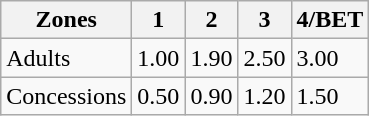<table class="wikitable">
<tr>
<th>Zones</th>
<th>1</th>
<th>2</th>
<th>3</th>
<th>4/BET</th>
</tr>
<tr>
<td>Adults</td>
<td>1.00</td>
<td>1.90</td>
<td>2.50</td>
<td>3.00</td>
</tr>
<tr>
<td>Concessions</td>
<td>0.50</td>
<td>0.90</td>
<td>1.20</td>
<td>1.50</td>
</tr>
</table>
